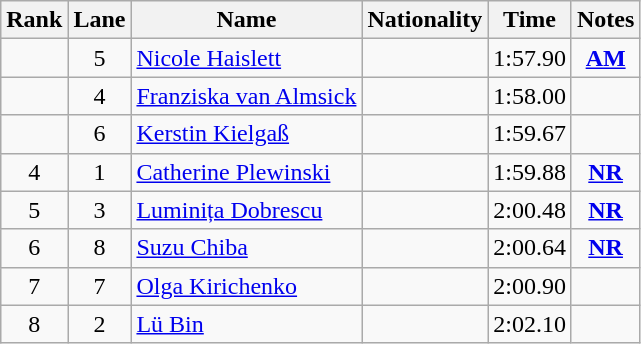<table class="wikitable sortable" style="text-align:center">
<tr>
<th>Rank</th>
<th>Lane</th>
<th>Name</th>
<th>Nationality</th>
<th>Time</th>
<th>Notes</th>
</tr>
<tr>
<td></td>
<td>5</td>
<td align=left><a href='#'>Nicole Haislett</a></td>
<td align=left></td>
<td>1:57.90</td>
<td><strong><a href='#'>AM</a></strong></td>
</tr>
<tr>
<td></td>
<td>4</td>
<td align=left><a href='#'>Franziska van Almsick</a></td>
<td align=left></td>
<td>1:58.00</td>
<td></td>
</tr>
<tr>
<td></td>
<td>6</td>
<td align=left><a href='#'>Kerstin Kielgaß</a></td>
<td align=left></td>
<td>1:59.67</td>
<td></td>
</tr>
<tr>
<td>4</td>
<td>1</td>
<td align=left><a href='#'>Catherine Plewinski</a></td>
<td align=left></td>
<td>1:59.88</td>
<td><strong><a href='#'>NR</a></strong></td>
</tr>
<tr>
<td>5</td>
<td>3</td>
<td align=left><a href='#'>Luminița Dobrescu</a></td>
<td align=left></td>
<td>2:00.48</td>
<td><strong><a href='#'>NR</a></strong></td>
</tr>
<tr>
<td>6</td>
<td>8</td>
<td align=left><a href='#'>Suzu Chiba</a></td>
<td align=left></td>
<td>2:00.64</td>
<td><strong><a href='#'>NR</a></strong></td>
</tr>
<tr>
<td>7</td>
<td>7</td>
<td align=left><a href='#'>Olga Kirichenko</a></td>
<td align=left></td>
<td>2:00.90</td>
<td></td>
</tr>
<tr>
<td>8</td>
<td>2</td>
<td align=left><a href='#'>Lü Bin</a></td>
<td align=left></td>
<td>2:02.10</td>
<td></td>
</tr>
</table>
